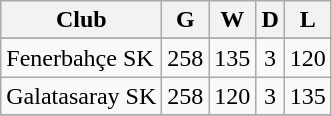<table class="wikitable" border="1">
<tr>
<th>Club</th>
<th>G</th>
<th>W</th>
<th>D</th>
<th>L</th>
</tr>
<tr>
</tr>
<tr>
<td>Fenerbahçe SK</td>
<td align="center">258</td>
<td align="center">135</td>
<td align="center">3</td>
<td align="center">120</td>
</tr>
<tr>
<td>Galatasaray SK</td>
<td align="center">258</td>
<td align="center">120</td>
<td align="center">3</td>
<td align="center">135</td>
</tr>
<tr>
</tr>
</table>
